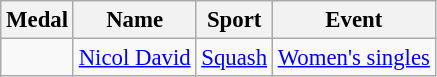<table class="wikitable sortable" style="font-size: 95%;">
<tr>
<th>Medal</th>
<th>Name</th>
<th>Sport</th>
<th>Event</th>
</tr>
<tr>
<td></td>
<td><a href='#'>Nicol David</a></td>
<td><a href='#'>Squash</a></td>
<td><a href='#'>Women's singles</a></td>
</tr>
</table>
